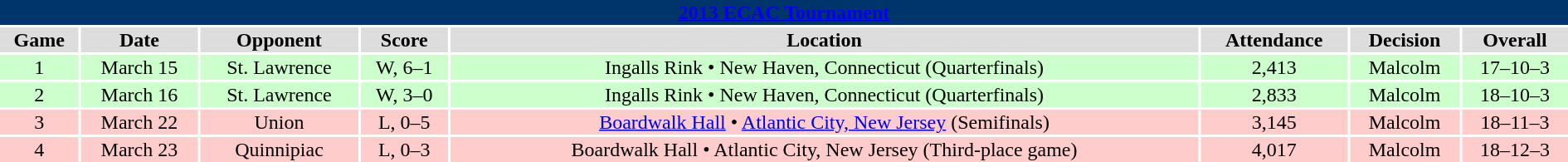<table class="toccolours" width=100% style="clear:both; margin:1.5em auto; text-align:center;">
<tr>
<th colspan=12 style="color:white; background:#00356B"><a href='#'><span>2013 ECAC Tournament</span></a></th>
</tr>
<tr align="center"  bgcolor="#dddddd">
<th>Game</th>
<th>Date</th>
<th>Opponent</th>
<th>Score</th>
<th>Location</th>
<th>Attendance</th>
<th>Decision</th>
<th>Overall</th>
</tr>
<tr align="center" bgcolor="#ccffcc">
<td>1</td>
<td>March 15</td>
<td>St. Lawrence</td>
<td>W, 6–1</td>
<td>Ingalls Rink • New Haven, Connecticut (Quarterfinals)</td>
<td>2,413</td>
<td>Malcolm</td>
<td>17–10–3</td>
</tr>
<tr align="center" bgcolor="#ccffcc">
<td>2</td>
<td>March 16</td>
<td>St. Lawrence</td>
<td>W, 3–0</td>
<td>Ingalls Rink • New Haven, Connecticut (Quarterfinals)</td>
<td>2,833</td>
<td>Malcolm</td>
<td>18–10–3</td>
</tr>
<tr align="center" bgcolor="#ffcccc">
<td>3</td>
<td>March 22</td>
<td>Union</td>
<td>L, 0–5</td>
<td><a href='#'>Boardwalk Hall</a> • <a href='#'>Atlantic City, New Jersey</a> (Semifinals)</td>
<td>3,145</td>
<td>Malcolm</td>
<td>18–11–3</td>
</tr>
<tr align="center" bgcolor="#ffcccc">
<td>4</td>
<td>March 23</td>
<td>Quinnipiac</td>
<td>L, 0–3</td>
<td>Boardwalk Hall • Atlantic City, New Jersey (Third-place game)</td>
<td>4,017</td>
<td>Malcolm</td>
<td>18–12–3</td>
</tr>
</table>
